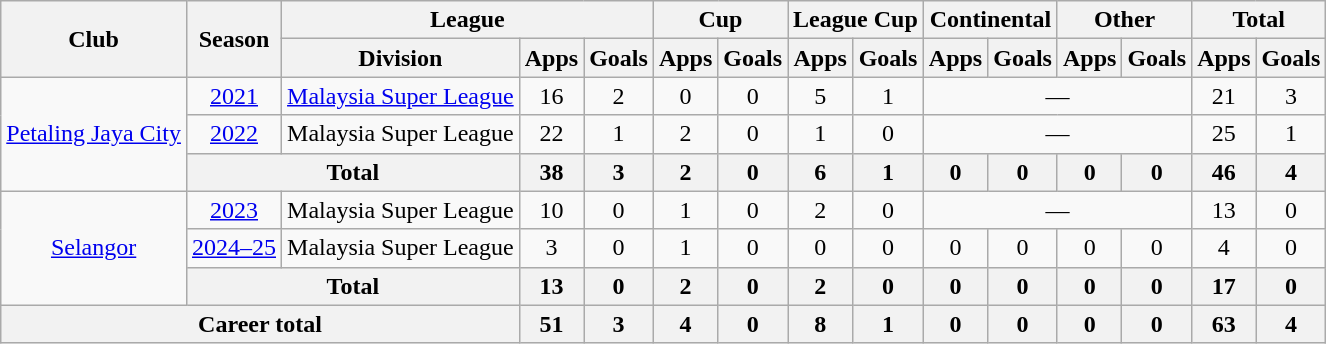<table class="wikitable" style="text-align: center;">
<tr>
<th rowspan="2">Club</th>
<th rowspan="2">Season</th>
<th colspan="3">League</th>
<th colspan="2">Cup</th>
<th colspan="2">League Cup</th>
<th colspan="2">Continental</th>
<th colspan="2">Other</th>
<th colspan="2">Total</th>
</tr>
<tr>
<th>Division</th>
<th>Apps</th>
<th>Goals</th>
<th>Apps</th>
<th>Goals</th>
<th>Apps</th>
<th>Goals</th>
<th>Apps</th>
<th>Goals</th>
<th>Apps</th>
<th>Goals</th>
<th>Apps</th>
<th>Goals</th>
</tr>
<tr>
<td rowspan="3" valign="center"><a href='#'>Petaling Jaya City</a></td>
<td><a href='#'>2021</a></td>
<td><a href='#'>Malaysia Super League</a></td>
<td>16</td>
<td>2</td>
<td>0</td>
<td>0</td>
<td>5</td>
<td>1</td>
<td colspan=4>—</td>
<td>21</td>
<td>3</td>
</tr>
<tr>
<td><a href='#'>2022</a></td>
<td>Malaysia Super League</td>
<td>22</td>
<td>1</td>
<td>2</td>
<td>0</td>
<td>1</td>
<td>0</td>
<td colspan=4>—</td>
<td>25</td>
<td>1</td>
</tr>
<tr>
<th colspan="2">Total</th>
<th>38</th>
<th>3</th>
<th>2</th>
<th>0</th>
<th>6</th>
<th>1</th>
<th>0</th>
<th>0</th>
<th>0</th>
<th>0</th>
<th>46</th>
<th>4</th>
</tr>
<tr>
<td rowspan="3" valign="center"><a href='#'>Selangor</a></td>
<td><a href='#'>2023</a></td>
<td>Malaysia Super League</td>
<td>10</td>
<td>0</td>
<td>1</td>
<td>0</td>
<td>2</td>
<td>0</td>
<td colspan=4>—</td>
<td>13</td>
<td>0</td>
</tr>
<tr>
<td><a href='#'>2024–25</a></td>
<td>Malaysia Super League</td>
<td>3</td>
<td>0</td>
<td>1</td>
<td>0</td>
<td>0</td>
<td>0</td>
<td>0</td>
<td>0</td>
<td>0</td>
<td>0</td>
<td>4</td>
<td>0</td>
</tr>
<tr>
<th colspan="2">Total</th>
<th>13</th>
<th>0</th>
<th>2</th>
<th>0</th>
<th>2</th>
<th>0</th>
<th>0</th>
<th>0</th>
<th>0</th>
<th>0</th>
<th>17</th>
<th>0</th>
</tr>
<tr>
<th colspan="3">Career total</th>
<th>51</th>
<th>3</th>
<th>4</th>
<th>0</th>
<th>8</th>
<th>1</th>
<th>0</th>
<th>0</th>
<th>0</th>
<th>0</th>
<th>63</th>
<th>4</th>
</tr>
</table>
